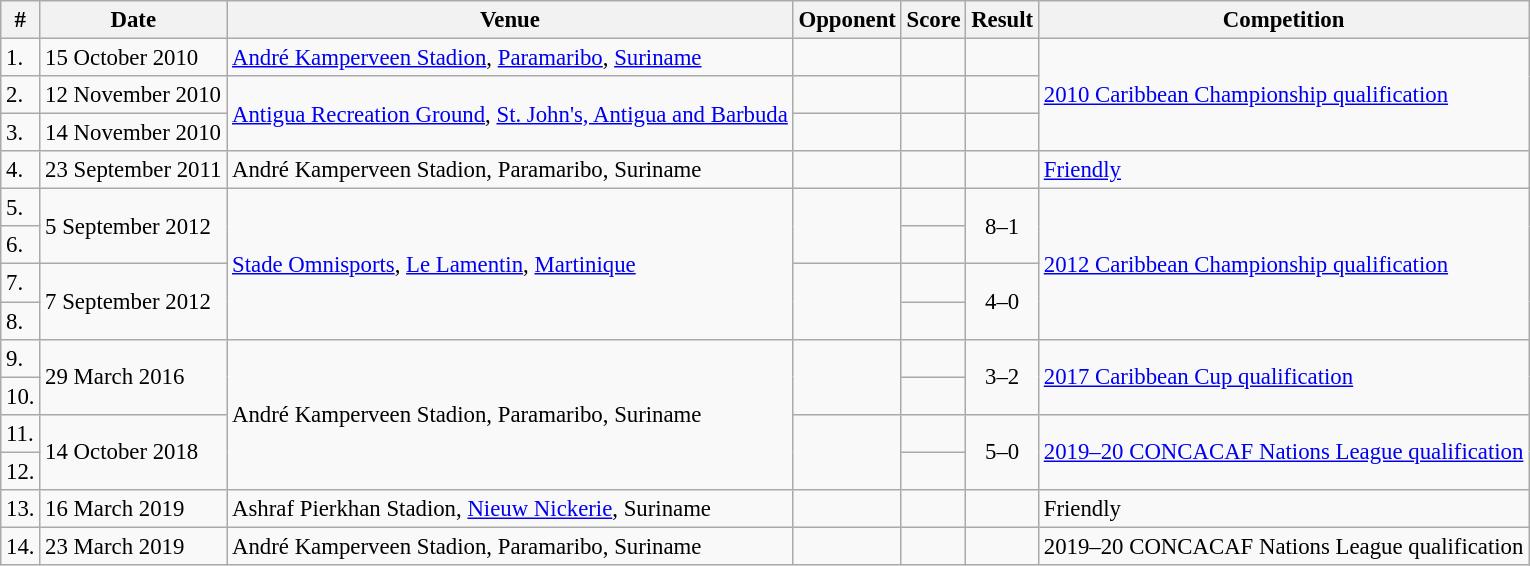<table class="wikitable" style="font-size:95%">
<tr>
<th>#</th>
<th>Date</th>
<th>Venue</th>
<th>Opponent</th>
<th>Score</th>
<th>Result</th>
<th>Competition</th>
</tr>
<tr>
<td>1.</td>
<td>15 October 2010</td>
<td><a href='#'>André Kamperveen Stadion</a>, <a href='#'>Paramaribo</a>, <a href='#'>Suriname</a></td>
<td></td>
<td></td>
<td></td>
<td rowspan=3><a href='#'>2010 Caribbean Championship qualification</a></td>
</tr>
<tr>
<td>2.</td>
<td>12 November 2010</td>
<td rowspan=2><a href='#'>Antigua Recreation Ground</a>, <a href='#'>St. John's, Antigua and Barbuda</a></td>
<td></td>
<td></td>
<td></td>
</tr>
<tr>
<td>3.</td>
<td>14 November 2010</td>
<td></td>
<td></td>
<td></td>
</tr>
<tr>
<td>4.</td>
<td>23 September 2011</td>
<td>André Kamperveen Stadion, Paramaribo, Suriname</td>
<td></td>
<td></td>
<td></td>
<td><a href='#'>Friendly</a></td>
</tr>
<tr>
<td>5.</td>
<td rowspan=2>5 September 2012</td>
<td rowspan=4><a href='#'>Stade Omnisports</a>, <a href='#'>Le Lamentin</a>, <a href='#'>Martinique</a></td>
<td rowspan=2></td>
<td></td>
<td rowspan=2 style="text-align:center;">8–1</td>
<td rowspan=4><a href='#'>2012 Caribbean Championship qualification</a></td>
</tr>
<tr>
<td>6.</td>
<td></td>
</tr>
<tr>
<td>7.</td>
<td rowspan=2>7 September 2012</td>
<td rowspan=2></td>
<td></td>
<td rowspan=2 style="text-align:center;">4–0</td>
</tr>
<tr>
<td>8.</td>
<td></td>
</tr>
<tr>
<td>9.</td>
<td rowspan=2>29 March 2016</td>
<td rowspan=4>André Kamperveen Stadion, Paramaribo, Suriname</td>
<td rowspan=2></td>
<td></td>
<td rowspan=2 style="text-align:center;">3–2</td>
<td rowspan=2><a href='#'>2017 Caribbean Cup qualification</a></td>
</tr>
<tr>
<td>10.</td>
<td></td>
</tr>
<tr>
<td>11.</td>
<td rowspan=2>14 October 2018</td>
<td rowspan=2></td>
<td></td>
<td rowspan=2 style="text-align:center;">5–0</td>
<td rowspan="2"><a href='#'>2019–20 CONCACAF Nations League qualification</a></td>
</tr>
<tr>
<td>12.</td>
<td></td>
</tr>
<tr>
<td>13.</td>
<td>16 March 2019</td>
<td>Ashraf Pierkhan Stadion, <a href='#'>Nieuw Nickerie</a>, Suriname</td>
<td></td>
<td></td>
<td></td>
<td>Friendly</td>
</tr>
<tr>
<td>14.</td>
<td>23 March 2019</td>
<td>André Kamperveen Stadion, Paramaribo, Suriname</td>
<td></td>
<td></td>
<td></td>
<td>2019–20 CONCACAF Nations League qualification</td>
</tr>
</table>
